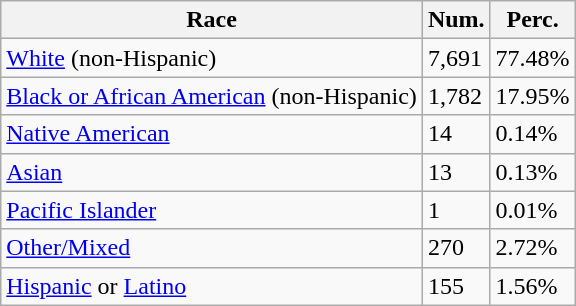<table class="wikitable">
<tr>
<th>Race</th>
<th>Num.</th>
<th>Perc.</th>
</tr>
<tr>
<td><a href='#'>White</a> (non-Hispanic)</td>
<td>7,691</td>
<td>77.48%</td>
</tr>
<tr>
<td><a href='#'>Black or African American</a> (non-Hispanic)</td>
<td>1,782</td>
<td>17.95%</td>
</tr>
<tr>
<td><a href='#'>Native American</a></td>
<td>14</td>
<td>0.14%</td>
</tr>
<tr>
<td><a href='#'>Asian</a></td>
<td>13</td>
<td>0.13%</td>
</tr>
<tr>
<td><a href='#'>Pacific Islander</a></td>
<td>1</td>
<td>0.01%</td>
</tr>
<tr>
<td><a href='#'>Other/Mixed</a></td>
<td>270</td>
<td>2.72%</td>
</tr>
<tr>
<td><a href='#'>Hispanic</a> or <a href='#'>Latino</a></td>
<td>155</td>
<td>1.56%</td>
</tr>
</table>
